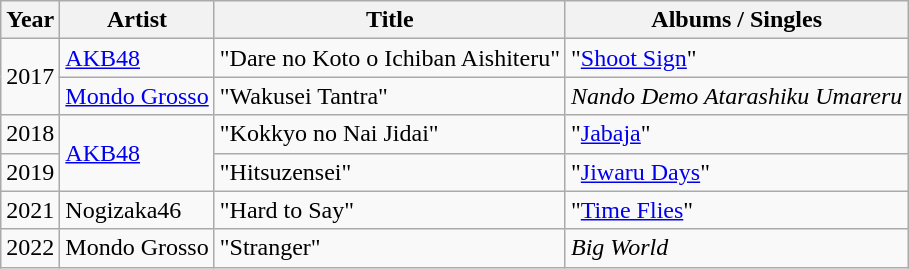<table class="wikitable sortable">
<tr>
<th>Year</th>
<th>Artist</th>
<th>Title</th>
<th>Albums / Singles</th>
</tr>
<tr>
<td rowspan="2">2017</td>
<td><a href='#'>AKB48</a></td>
<td>"Dare no Koto o Ichiban Aishiteru"</td>
<td>"<a href='#'>Shoot Sign</a>"</td>
</tr>
<tr>
<td><a href='#'>Mondo Grosso</a></td>
<td>"Wakusei Tantra"</td>
<td><em>Nando Demo Atarashiku Umareru</em></td>
</tr>
<tr>
<td>2018</td>
<td rowspan="2"><a href='#'>AKB48</a></td>
<td>"Kokkyo no Nai Jidai"</td>
<td>"<a href='#'>Jabaja</a>"</td>
</tr>
<tr>
<td>2019</td>
<td>"Hitsuzensei"</td>
<td>"<a href='#'>Jiwaru Days</a>"</td>
</tr>
<tr>
<td>2021</td>
<td>Nogizaka46</td>
<td>"Hard to Say"</td>
<td>"<a href='#'>Time Flies</a>"</td>
</tr>
<tr>
<td>2022</td>
<td>Mondo Grosso</td>
<td>"Stranger"</td>
<td><em>Big World</em></td>
</tr>
</table>
